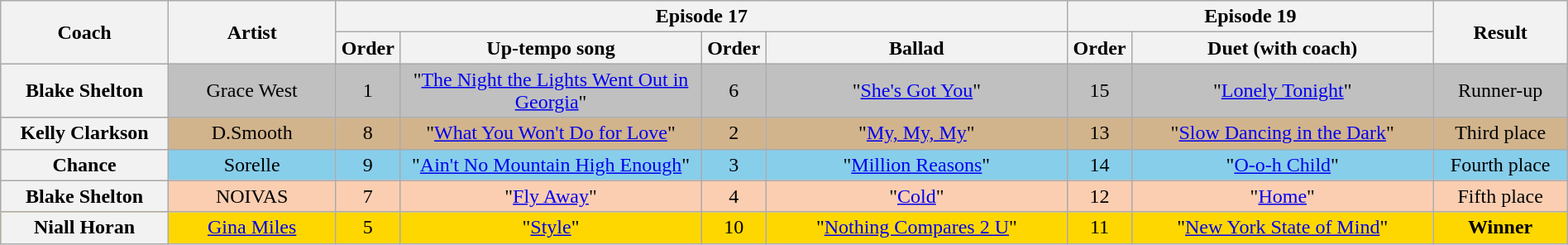<table class="wikitable" style="text-align:center; width:100%">
<tr>
<th rowspan="2" width="10%">Coach</th>
<th rowspan="2" width="10%">Artist</th>
<th colspan="4">Episode 17 </th>
<th colspan="2">Episode 19 </th>
<th rowspan="2" width="08%">Result</th>
</tr>
<tr>
<th scope="col" width="02%">Order</th>
<th scope="col" width="18%">Up-tempo song</th>
<th scope="col" width="02%">Order</th>
<th scope="col" width="18%">Ballad</th>
<th scope="col" width="02%">Order</th>
<th scope="col" width="18%">Duet (with coach)</th>
</tr>
<tr style="background:silver">
<th>Blake Shelton</th>
<td>Grace West</td>
<td>1</td>
<td>"<a href='#'>The Night the Lights Went Out in Georgia</a>"</td>
<td>6</td>
<td>"<a href='#'>She's Got You</a>"</td>
<td>15</td>
<td>"<a href='#'>Lonely Tonight</a>"</td>
<td>Runner-up</td>
</tr>
<tr style="background:tan">
<th>Kelly Clarkson</th>
<td>D.Smooth</td>
<td>8</td>
<td>"<a href='#'>What You Won't Do for Love</a>"</td>
<td>2</td>
<td>"<a href='#'>My, My, My</a>"</td>
<td>13</td>
<td>"<a href='#'>Slow Dancing in the Dark</a>"</td>
<td>Third place</td>
</tr>
<tr style="background:skyblue">
<th>Chance</th>
<td>Sorelle</td>
<td>9</td>
<td>"<a href='#'>Ain't No Mountain High Enough</a>"</td>
<td>3</td>
<td>"<a href='#'>Million Reasons</a>"</td>
<td>14</td>
<td>"<a href='#'>O-o-h Child</a>"</td>
<td>Fourth place</td>
</tr>
<tr style="background:#fbceb1">
<th>Blake Shelton</th>
<td>NOIVAS</td>
<td>7</td>
<td>"<a href='#'>Fly Away</a>"</td>
<td>4</td>
<td>"<a href='#'>Cold</a>"</td>
<td>12</td>
<td>"<a href='#'>Home</a>"</td>
<td>Fifth place</td>
</tr>
<tr style="background:gold">
<th>Niall Horan</th>
<td><a href='#'>Gina Miles</a></td>
<td>5</td>
<td>"<a href='#'>Style</a>"</td>
<td>10</td>
<td>"<a href='#'>Nothing Compares 2 U</a>"</td>
<td>11</td>
<td>"<a href='#'>New York State of Mind</a>"</td>
<td><strong>Winner</strong></td>
</tr>
</table>
